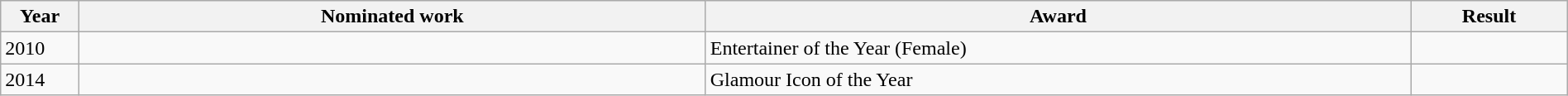<table class="wikitable sortable" width=100%>
<tr>
<th width=5%>Year</th>
<th width=40%>Nominated work</th>
<th width=45%>Award</th>
<th width=10%>Result</th>
</tr>
<tr>
<td>2010</td>
<td></td>
<td>Entertainer of the Year (Female)</td>
<td></td>
</tr>
<tr>
<td>2014</td>
<td></td>
<td>Glamour Icon of the Year</td>
<td></td>
</tr>
</table>
